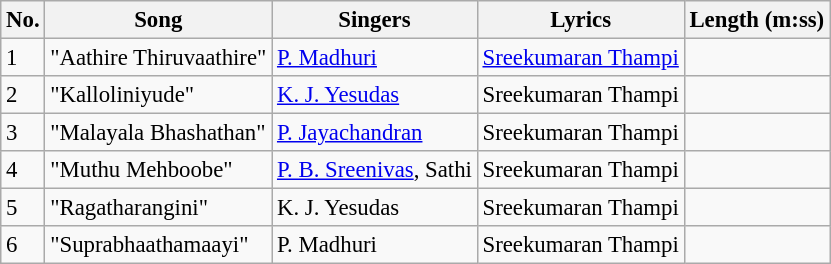<table class="wikitable" style="font-size:95%;">
<tr>
<th>No.</th>
<th>Song</th>
<th>Singers</th>
<th>Lyrics</th>
<th>Length (m:ss)</th>
</tr>
<tr>
<td>1</td>
<td>"Aathire Thiruvaathire"</td>
<td><a href='#'>P. Madhuri</a></td>
<td><a href='#'>Sreekumaran Thampi</a></td>
<td></td>
</tr>
<tr>
<td>2</td>
<td>"Kalloliniyude"</td>
<td><a href='#'>K. J. Yesudas</a></td>
<td>Sreekumaran Thampi</td>
<td></td>
</tr>
<tr>
<td>3</td>
<td>"Malayala Bhashathan"</td>
<td><a href='#'>P. Jayachandran</a></td>
<td>Sreekumaran Thampi</td>
<td></td>
</tr>
<tr>
<td>4</td>
<td>"Muthu Mehboobe"</td>
<td><a href='#'>P. B. Sreenivas</a>, Sathi</td>
<td>Sreekumaran Thampi</td>
<td></td>
</tr>
<tr>
<td>5</td>
<td>"Ragatharangini"</td>
<td>K. J. Yesudas</td>
<td>Sreekumaran Thampi</td>
<td></td>
</tr>
<tr>
<td>6</td>
<td>"Suprabhaathamaayi"</td>
<td>P. Madhuri</td>
<td>Sreekumaran Thampi</td>
<td></td>
</tr>
</table>
